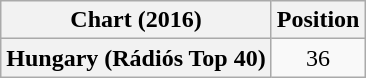<table class="wikitable plainrowheaders" style="text-align:center">
<tr>
<th>Chart (2016)</th>
<th>Position</th>
</tr>
<tr>
<th scope="row">Hungary (Rádiós Top 40)</th>
<td>36</td>
</tr>
</table>
